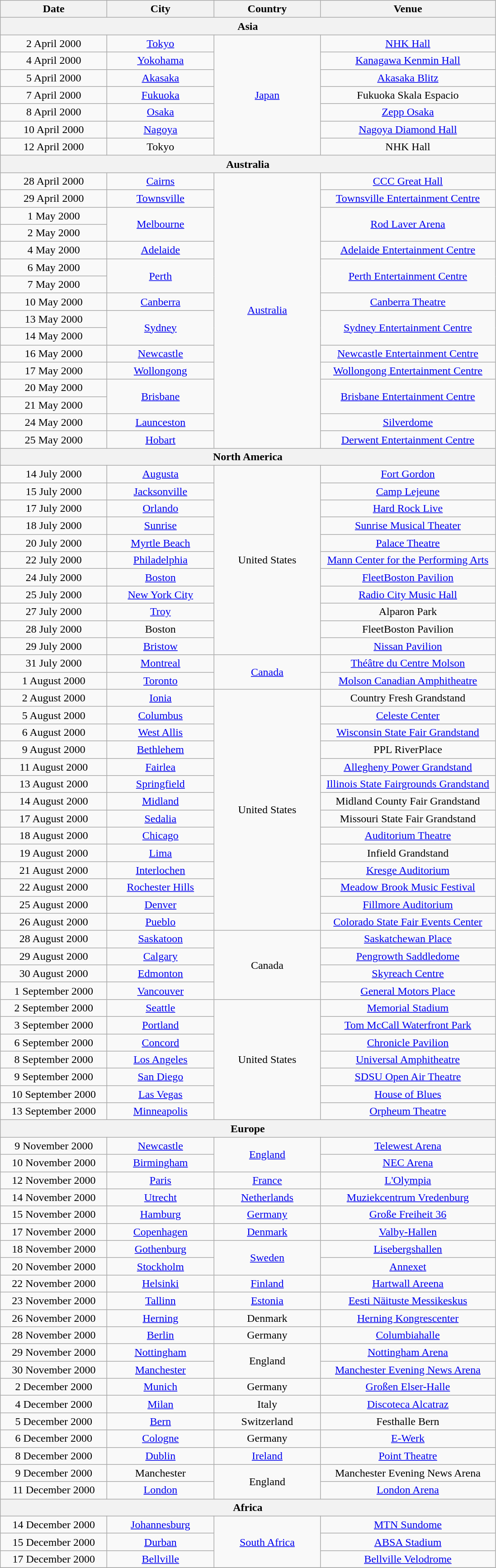<table class="wikitable" style="text-align:center;">
<tr>
<th style="width:150px;">Date</th>
<th style="width:150px;">City</th>
<th style="width:150px;">Country</th>
<th style="width:250px;">Venue</th>
</tr>
<tr>
<th colspan="4">Asia</th>
</tr>
<tr>
<td>2 April 2000</td>
<td><a href='#'>Tokyo</a></td>
<td rowspan="7"><a href='#'>Japan</a></td>
<td><a href='#'>NHK Hall</a></td>
</tr>
<tr>
<td>4 April 2000</td>
<td><a href='#'>Yokohama</a></td>
<td><a href='#'>Kanagawa Kenmin Hall</a></td>
</tr>
<tr>
<td>5 April 2000</td>
<td><a href='#'>Akasaka</a></td>
<td><a href='#'>Akasaka Blitz</a></td>
</tr>
<tr>
<td>7 April 2000</td>
<td><a href='#'>Fukuoka</a></td>
<td>Fukuoka Skala Espacio</td>
</tr>
<tr>
<td>8 April 2000</td>
<td><a href='#'>Osaka</a></td>
<td><a href='#'>Zepp Osaka</a></td>
</tr>
<tr>
<td>10 April 2000</td>
<td><a href='#'>Nagoya</a></td>
<td><a href='#'>Nagoya Diamond Hall</a></td>
</tr>
<tr>
<td>12 April 2000</td>
<td>Tokyo</td>
<td>NHK Hall</td>
</tr>
<tr>
<th colspan="4">Australia</th>
</tr>
<tr>
<td>28 April 2000</td>
<td><a href='#'>Cairns</a></td>
<td rowspan="16"><a href='#'>Australia</a></td>
<td><a href='#'>CCC Great Hall</a></td>
</tr>
<tr>
<td>29 April 2000</td>
<td><a href='#'>Townsville</a></td>
<td><a href='#'>Townsville Entertainment Centre</a></td>
</tr>
<tr>
<td>1 May 2000</td>
<td rowspan="2"><a href='#'>Melbourne</a></td>
<td rowspan="2"><a href='#'>Rod Laver Arena</a></td>
</tr>
<tr>
<td>2 May 2000</td>
</tr>
<tr>
<td>4 May 2000</td>
<td><a href='#'>Adelaide</a></td>
<td><a href='#'>Adelaide Entertainment Centre</a></td>
</tr>
<tr>
<td>6 May 2000</td>
<td rowspan="2"><a href='#'>Perth</a></td>
<td rowspan="2"><a href='#'>Perth Entertainment Centre</a></td>
</tr>
<tr>
<td>7 May 2000</td>
</tr>
<tr>
<td>10 May 2000</td>
<td><a href='#'>Canberra</a></td>
<td><a href='#'>Canberra Theatre</a></td>
</tr>
<tr>
<td>13 May 2000</td>
<td rowspan="2"><a href='#'>Sydney</a></td>
<td rowspan="2"><a href='#'>Sydney Entertainment Centre</a></td>
</tr>
<tr>
<td>14 May 2000</td>
</tr>
<tr>
<td>16 May 2000</td>
<td><a href='#'>Newcastle</a></td>
<td><a href='#'>Newcastle Entertainment Centre</a></td>
</tr>
<tr>
<td>17 May 2000</td>
<td><a href='#'>Wollongong</a></td>
<td><a href='#'>Wollongong Entertainment Centre</a></td>
</tr>
<tr>
<td>20 May 2000</td>
<td rowspan="2"><a href='#'>Brisbane</a></td>
<td rowspan="2"><a href='#'>Brisbane Entertainment Centre</a></td>
</tr>
<tr>
<td>21 May 2000</td>
</tr>
<tr>
<td>24 May 2000</td>
<td><a href='#'>Launceston</a></td>
<td><a href='#'>Silverdome</a></td>
</tr>
<tr>
<td>25 May 2000</td>
<td><a href='#'>Hobart</a></td>
<td><a href='#'>Derwent Entertainment Centre</a></td>
</tr>
<tr>
<th colspan="4">North America</th>
</tr>
<tr>
<td>14 July 2000</td>
<td><a href='#'>Augusta</a></td>
<td rowspan="11">United States</td>
<td><a href='#'>Fort Gordon</a></td>
</tr>
<tr>
<td>15 July 2000</td>
<td><a href='#'>Jacksonville</a></td>
<td><a href='#'>Camp Lejeune</a></td>
</tr>
<tr>
<td>17 July 2000</td>
<td><a href='#'>Orlando</a></td>
<td><a href='#'>Hard Rock Live</a></td>
</tr>
<tr>
<td>18 July 2000</td>
<td><a href='#'>Sunrise</a></td>
<td><a href='#'>Sunrise Musical Theater</a></td>
</tr>
<tr>
<td>20 July 2000</td>
<td><a href='#'>Myrtle Beach</a></td>
<td><a href='#'>Palace Theatre</a></td>
</tr>
<tr>
<td>22 July 2000</td>
<td><a href='#'>Philadelphia</a></td>
<td><a href='#'>Mann Center for the Performing Arts</a></td>
</tr>
<tr>
<td>24 July 2000</td>
<td><a href='#'>Boston</a></td>
<td><a href='#'>FleetBoston Pavilion</a></td>
</tr>
<tr>
<td>25 July 2000</td>
<td><a href='#'>New York City</a></td>
<td><a href='#'>Radio City Music Hall</a></td>
</tr>
<tr>
<td>27 July 2000</td>
<td><a href='#'>Troy</a></td>
<td>Alparon Park</td>
</tr>
<tr>
<td>28 July 2000</td>
<td>Boston</td>
<td>FleetBoston Pavilion</td>
</tr>
<tr>
<td>29 July 2000</td>
<td><a href='#'>Bristow</a></td>
<td><a href='#'>Nissan Pavilion</a></td>
</tr>
<tr>
<td>31 July 2000</td>
<td><a href='#'>Montreal</a></td>
<td rowspan="2"><a href='#'>Canada</a></td>
<td><a href='#'>Théâtre du Centre Molson</a></td>
</tr>
<tr>
<td>1 August 2000</td>
<td><a href='#'>Toronto</a></td>
<td><a href='#'>Molson Canadian Amphitheatre</a></td>
</tr>
<tr>
<td>2 August 2000</td>
<td><a href='#'>Ionia</a></td>
<td rowspan="14">United States</td>
<td>Country Fresh Grandstand</td>
</tr>
<tr>
<td>5 August 2000</td>
<td><a href='#'>Columbus</a></td>
<td><a href='#'>Celeste Center</a></td>
</tr>
<tr>
<td>6 August 2000</td>
<td><a href='#'>West Allis</a></td>
<td><a href='#'>Wisconsin State Fair Grandstand</a></td>
</tr>
<tr>
<td>9 August 2000</td>
<td><a href='#'>Bethlehem</a></td>
<td>PPL RiverPlace</td>
</tr>
<tr>
<td>11 August 2000</td>
<td><a href='#'>Fairlea</a></td>
<td><a href='#'>Allegheny Power Grandstand</a></td>
</tr>
<tr>
<td>13 August 2000</td>
<td><a href='#'>Springfield</a></td>
<td><a href='#'>Illinois State Fairgrounds Grandstand</a></td>
</tr>
<tr>
<td>14 August 2000</td>
<td><a href='#'>Midland</a></td>
<td>Midland County Fair Grandstand</td>
</tr>
<tr>
<td>17 August 2000</td>
<td><a href='#'>Sedalia</a></td>
<td>Missouri State Fair Grandstand</td>
</tr>
<tr>
<td>18 August 2000</td>
<td><a href='#'>Chicago</a></td>
<td><a href='#'>Auditorium Theatre</a></td>
</tr>
<tr>
<td>19 August 2000</td>
<td><a href='#'>Lima</a></td>
<td>Infield Grandstand</td>
</tr>
<tr>
<td>21 August 2000</td>
<td><a href='#'>Interlochen</a></td>
<td><a href='#'>Kresge Auditorium</a></td>
</tr>
<tr>
<td>22 August 2000</td>
<td><a href='#'>Rochester Hills</a></td>
<td><a href='#'>Meadow Brook Music Festival</a></td>
</tr>
<tr>
<td>25 August 2000</td>
<td><a href='#'>Denver</a></td>
<td><a href='#'>Fillmore Auditorium</a></td>
</tr>
<tr>
<td>26 August 2000</td>
<td><a href='#'>Pueblo</a></td>
<td><a href='#'>Colorado State Fair Events Center</a></td>
</tr>
<tr>
<td>28 August 2000</td>
<td><a href='#'>Saskatoon</a></td>
<td rowspan="4">Canada</td>
<td><a href='#'>Saskatchewan Place</a></td>
</tr>
<tr>
<td>29 August 2000</td>
<td><a href='#'>Calgary</a></td>
<td><a href='#'>Pengrowth Saddledome</a></td>
</tr>
<tr>
<td>30 August 2000</td>
<td><a href='#'>Edmonton</a></td>
<td><a href='#'>Skyreach Centre</a></td>
</tr>
<tr>
<td>1 September 2000</td>
<td><a href='#'>Vancouver</a></td>
<td><a href='#'>General Motors Place</a></td>
</tr>
<tr>
<td>2 September 2000</td>
<td><a href='#'>Seattle</a></td>
<td rowspan="7">United States</td>
<td><a href='#'>Memorial Stadium</a></td>
</tr>
<tr>
<td>3 September 2000</td>
<td><a href='#'>Portland</a></td>
<td><a href='#'>Tom McCall Waterfront Park</a></td>
</tr>
<tr>
<td>6 September 2000</td>
<td><a href='#'>Concord</a></td>
<td><a href='#'>Chronicle Pavilion</a></td>
</tr>
<tr>
<td>8 September 2000</td>
<td><a href='#'>Los Angeles</a></td>
<td><a href='#'>Universal Amphitheatre</a></td>
</tr>
<tr>
<td>9 September 2000</td>
<td><a href='#'>San Diego</a></td>
<td><a href='#'>SDSU Open Air Theatre</a></td>
</tr>
<tr>
<td>10 September 2000</td>
<td><a href='#'>Las Vegas</a></td>
<td><a href='#'>House of Blues</a></td>
</tr>
<tr>
<td>13 September 2000</td>
<td><a href='#'>Minneapolis</a></td>
<td><a href='#'>Orpheum Theatre</a></td>
</tr>
<tr>
<th colspan="4">Europe</th>
</tr>
<tr>
<td>9 November 2000</td>
<td><a href='#'>Newcastle</a></td>
<td rowspan="2"><a href='#'>England</a></td>
<td><a href='#'>Telewest Arena</a></td>
</tr>
<tr>
<td>10 November 2000</td>
<td><a href='#'>Birmingham</a></td>
<td><a href='#'>NEC Arena</a></td>
</tr>
<tr>
<td>12 November 2000</td>
<td><a href='#'>Paris</a></td>
<td><a href='#'>France</a></td>
<td><a href='#'>L'Olympia</a></td>
</tr>
<tr>
<td>14 November 2000</td>
<td><a href='#'>Utrecht</a></td>
<td><a href='#'>Netherlands</a></td>
<td><a href='#'>Muziekcentrum Vredenburg</a></td>
</tr>
<tr>
<td>15 November 2000</td>
<td><a href='#'>Hamburg</a></td>
<td><a href='#'>Germany</a></td>
<td><a href='#'>Große Freiheit 36</a></td>
</tr>
<tr>
<td>17 November 2000</td>
<td><a href='#'>Copenhagen</a></td>
<td><a href='#'>Denmark</a></td>
<td><a href='#'>Valby-Hallen</a></td>
</tr>
<tr>
<td>18 November 2000</td>
<td><a href='#'>Gothenburg</a></td>
<td rowspan="2"><a href='#'>Sweden</a></td>
<td><a href='#'>Lisebergshallen</a></td>
</tr>
<tr>
<td>20 November 2000</td>
<td><a href='#'>Stockholm</a></td>
<td><a href='#'>Annexet</a></td>
</tr>
<tr>
<td>22 November 2000</td>
<td><a href='#'>Helsinki</a></td>
<td><a href='#'>Finland</a></td>
<td><a href='#'>Hartwall Areena</a></td>
</tr>
<tr>
<td>23 November 2000</td>
<td><a href='#'>Tallinn</a></td>
<td><a href='#'>Estonia</a></td>
<td><a href='#'>Eesti Näituste Messikeskus</a></td>
</tr>
<tr>
<td>26 November 2000</td>
<td><a href='#'>Herning</a></td>
<td>Denmark</td>
<td><a href='#'>Herning Kongrescenter</a></td>
</tr>
<tr>
<td>28 November 2000</td>
<td><a href='#'>Berlin</a></td>
<td>Germany</td>
<td><a href='#'>Columbiahalle</a></td>
</tr>
<tr>
<td>29 November 2000</td>
<td><a href='#'>Nottingham</a></td>
<td rowspan="2">England</td>
<td><a href='#'>Nottingham Arena</a></td>
</tr>
<tr>
<td>30 November 2000</td>
<td><a href='#'>Manchester</a></td>
<td><a href='#'>Manchester Evening News Arena</a></td>
</tr>
<tr>
<td>2 December 2000</td>
<td><a href='#'>Munich</a></td>
<td>Germany</td>
<td><a href='#'>Großen Elser-Halle</a></td>
</tr>
<tr>
<td>4 December 2000</td>
<td><a href='#'>Milan</a></td>
<td>Italy</td>
<td><a href='#'>Discoteca Alcatraz</a></td>
</tr>
<tr>
<td>5 December 2000</td>
<td><a href='#'>Bern</a></td>
<td>Switzerland</td>
<td>Festhalle Bern</td>
</tr>
<tr>
<td>6 December 2000</td>
<td><a href='#'>Cologne</a></td>
<td>Germany</td>
<td><a href='#'>E-Werk</a></td>
</tr>
<tr>
<td>8 December 2000</td>
<td><a href='#'>Dublin</a></td>
<td><a href='#'>Ireland</a></td>
<td><a href='#'>Point Theatre</a></td>
</tr>
<tr>
<td>9 December 2000</td>
<td>Manchester</td>
<td rowspan="2">England</td>
<td>Manchester Evening News Arena</td>
</tr>
<tr>
<td>11 December 2000</td>
<td><a href='#'>London</a></td>
<td><a href='#'>London Arena</a></td>
</tr>
<tr>
<th colspan="4">Africa</th>
</tr>
<tr>
<td>14 December 2000</td>
<td><a href='#'>Johannesburg</a></td>
<td rowspan="3"><a href='#'>South Africa</a></td>
<td><a href='#'>MTN Sundome</a></td>
</tr>
<tr>
<td>15 December 2000</td>
<td><a href='#'>Durban</a></td>
<td><a href='#'>ABSA Stadium</a></td>
</tr>
<tr>
<td>17 December 2000</td>
<td><a href='#'>Bellville</a></td>
<td><a href='#'>Bellville Velodrome</a></td>
</tr>
<tr>
</tr>
</table>
